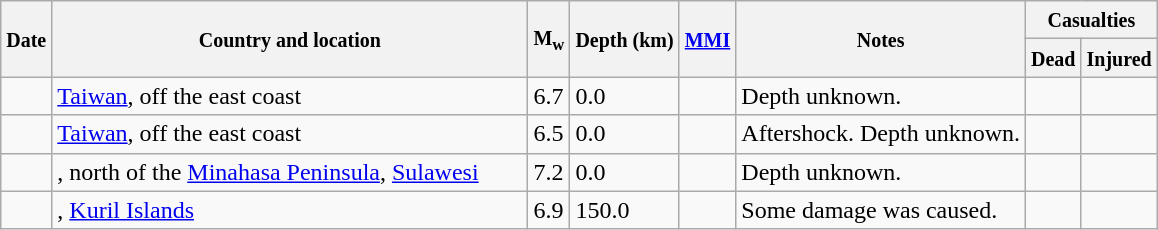<table class="wikitable sortable sort-under" style="border:1px black; margin-left:1em;">
<tr>
<th rowspan="2"><small>Date</small></th>
<th rowspan="2" style="width: 310px"><small>Country and location</small></th>
<th rowspan="2"><small>M<sub>w</sub></small></th>
<th rowspan="2"><small>Depth (km)</small></th>
<th rowspan="2"><small><a href='#'>MMI</a></small></th>
<th rowspan="2" class="unsortable"><small>Notes</small></th>
<th colspan="2"><small>Casualties</small></th>
</tr>
<tr>
<th><small>Dead</small></th>
<th><small>Injured</small></th>
</tr>
<tr>
<td></td>
<td> <a href='#'>Taiwan</a>, off the east coast</td>
<td>6.7</td>
<td>0.0</td>
<td></td>
<td>Depth unknown.</td>
<td></td>
<td></td>
</tr>
<tr>
<td></td>
<td> <a href='#'>Taiwan</a>, off the east coast</td>
<td>6.5</td>
<td>0.0</td>
<td></td>
<td>Aftershock. Depth unknown.</td>
<td></td>
<td></td>
</tr>
<tr>
<td></td>
<td>, north of the <a href='#'>Minahasa Peninsula</a>, <a href='#'>Sulawesi</a></td>
<td>7.2</td>
<td>0.0</td>
<td></td>
<td>Depth unknown.</td>
<td></td>
<td></td>
</tr>
<tr>
<td></td>
<td>, <a href='#'>Kuril Islands</a></td>
<td>6.9</td>
<td>150.0</td>
<td></td>
<td>Some damage was caused.</td>
<td></td>
<td></td>
</tr>
</table>
